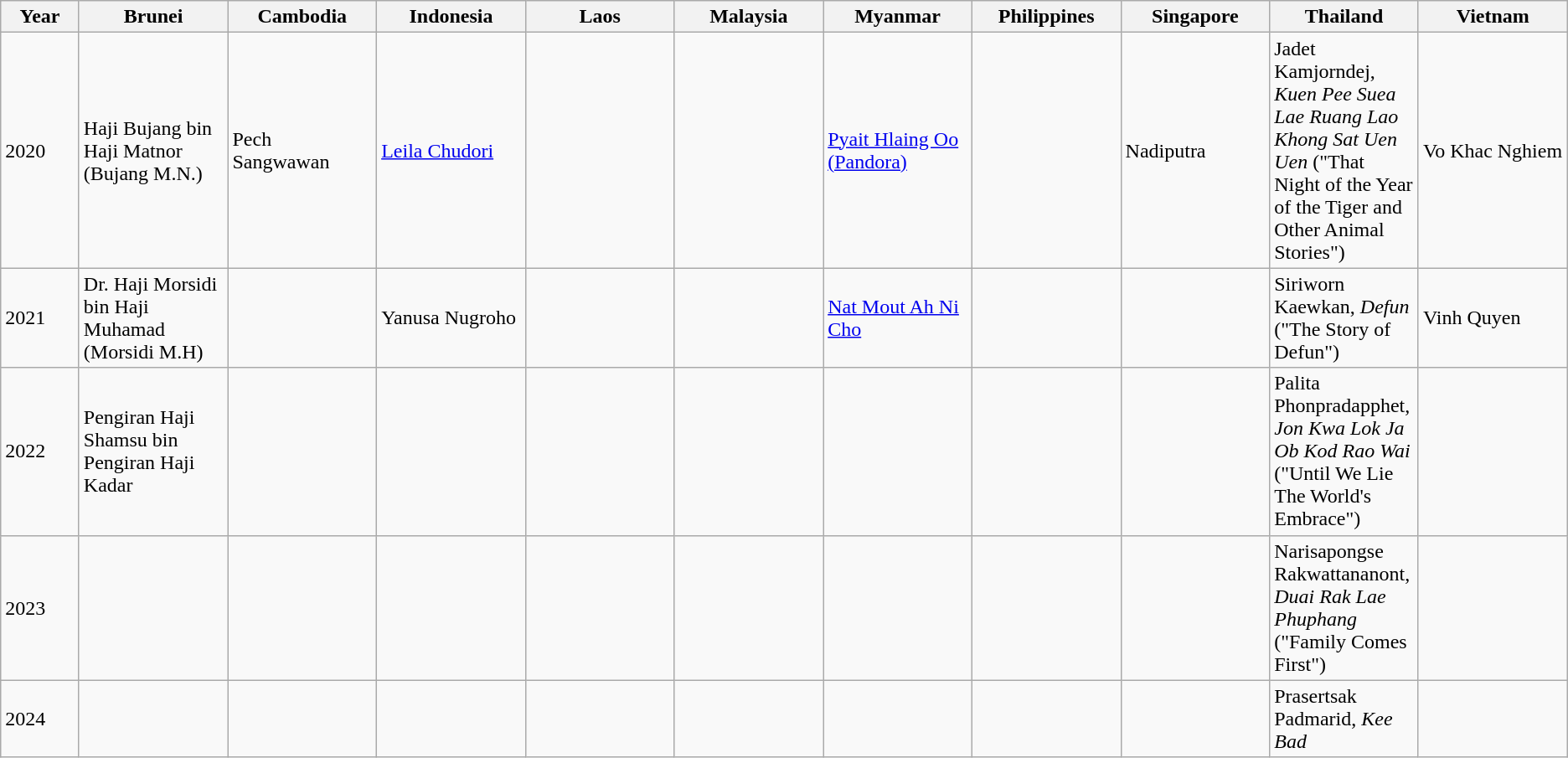<table class="wikitable">
<tr>
<th width="5%">Year</th>
<th width="9.5%">Brunei</th>
<th width="9.5%">Cambodia</th>
<th width="9.5%">Indonesia</th>
<th width="9.5%">Laos</th>
<th width="9.5%">Malaysia</th>
<th width="9.5%">Myanmar</th>
<th width="9.5%">Philippines</th>
<th width="9.5%">Singapore</th>
<th width="9.5%">Thailand</th>
<th width="9.5%">Vietnam</th>
</tr>
<tr>
<td>2020</td>
<td>Haji Bujang bin Haji Matnor (Bujang M.N.)</td>
<td>Pech Sangwawan</td>
<td><a href='#'>Leila Chudori</a></td>
<td></td>
<td></td>
<td><a href='#'>Pyait Hlaing Oo (Pandora)</a></td>
<td></td>
<td>Nadiputra</td>
<td>Jadet Kamjorndej, <em>Kuen Pee Suea Lae Ruang Lao Khong Sat Uen Uen</em> ("That Night of the Year of the Tiger and Other Animal Stories")</td>
<td>Vo Khac Nghiem</td>
</tr>
<tr>
<td>2021</td>
<td>Dr. Haji Morsidi bin Haji Muhamad (Morsidi M.H)</td>
<td></td>
<td>Yanusa Nugroho</td>
<td></td>
<td></td>
<td><a href='#'>Nat Mout Ah Ni Cho</a></td>
<td></td>
<td></td>
<td>Siriworn Kaewkan, <em>Defun</em> ("The Story of Defun")</td>
<td>Vinh Quyen</td>
</tr>
<tr>
<td>2022</td>
<td>Pengiran Haji Shamsu bin Pengiran Haji Kadar</td>
<td></td>
<td></td>
<td></td>
<td></td>
<td></td>
<td></td>
<td></td>
<td>Palita Phonpradapphet, <em>Jon Kwa Lok Ja Ob Kod Rao Wai</em> ("Until We Lie The World's Embrace")</td>
<td></td>
</tr>
<tr>
<td>2023</td>
<td></td>
<td></td>
<td></td>
<td></td>
<td></td>
<td></td>
<td></td>
<td></td>
<td>Narisapongse Rakwattananont, <em>Duai Rak Lae Phuphang</em> ("Family Comes First")</td>
<td></td>
</tr>
<tr>
<td>2024</td>
<td></td>
<td></td>
<td></td>
<td></td>
<td></td>
<td></td>
<td></td>
<td></td>
<td>Prasertsak Padmarid, <em>Kee Bad</em></td>
<td></td>
</tr>
</table>
